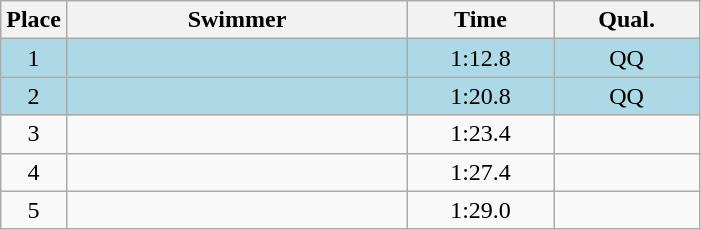<table class=wikitable style="text-align:center">
<tr>
<th>Place</th>
<th width=220>Swimmer</th>
<th width=90>Time</th>
<th width=90>Qual.</th>
</tr>
<tr bgcolor=lightblue>
<td>1</td>
<td align=left></td>
<td>1:12.8</td>
<td>QQ</td>
</tr>
<tr bgcolor=lightblue>
<td>2</td>
<td align=left></td>
<td>1:20.8</td>
<td>QQ</td>
</tr>
<tr>
<td>3</td>
<td align=left></td>
<td>1:23.4</td>
<td></td>
</tr>
<tr>
<td>4</td>
<td align=left></td>
<td>1:27.4</td>
<td></td>
</tr>
<tr>
<td>5</td>
<td align=left></td>
<td>1:29.0</td>
<td></td>
</tr>
</table>
